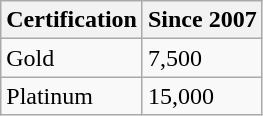<table class="wikitable">
<tr>
<th>Certification</th>
<th>Since 2007</th>
</tr>
<tr>
<td>Gold</td>
<td>7,500</td>
</tr>
<tr>
<td>Platinum</td>
<td>15,000</td>
</tr>
</table>
